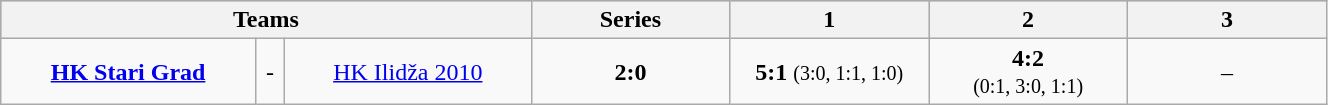<table class="wikitable" style="width:70%; text-align:center">
<tr style="background-color:#c0c0c0">
<th style="width:40%" colspan=3>Teams</th>
<th style="width:15%">Series</th>
<th style="width:15%">1</th>
<th style="width:15%">2</th>
<th style="width:15%">3</th>
</tr>
<tr>
<td><strong><a href='#'>HK Stari Grad</a></strong></td>
<td>-</td>
<td><a href='#'>HK Ilidža 2010</a></td>
<td><strong>2:0</strong></td>
<td><strong>5:1</strong> <small>(3:0, 1:1, 1:0)</small></td>
<td><strong>4:2</strong> <br> <small>(0:1, 3:0, 1:1)</small></td>
<td>–</td>
</tr>
</table>
